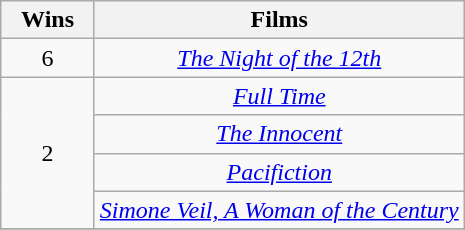<table class="wikitable plainrowheaders sortable" style="text-align: center">
<tr>
<th scope="col" style="width:55px;">Wins</th>
<th scope="col">Films</th>
</tr>
<tr>
<td>6</td>
<td><em><a href='#'>The Night of the 12th</a></em></td>
</tr>
<tr>
<td rowspan="4">2</td>
<td><em><a href='#'>Full Time</a></em></td>
</tr>
<tr>
<td><em><a href='#'>The Innocent</a></em></td>
</tr>
<tr>
<td><em><a href='#'>Pacifiction</a></em></td>
</tr>
<tr>
<td><em><a href='#'>Simone Veil, A Woman of the Century</a></em></td>
</tr>
<tr>
</tr>
</table>
